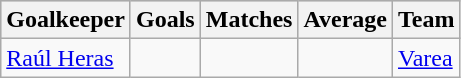<table class="wikitable sortable" class="wikitable">
<tr style="background:#ccc; text-align:center;">
<th>Goalkeeper</th>
<th>Goals</th>
<th>Matches</th>
<th>Average</th>
<th>Team</th>
</tr>
<tr>
<td> <a href='#'>Raúl Heras</a></td>
<td></td>
<td></td>
<td></td>
<td><a href='#'>Varea</a></td>
</tr>
</table>
